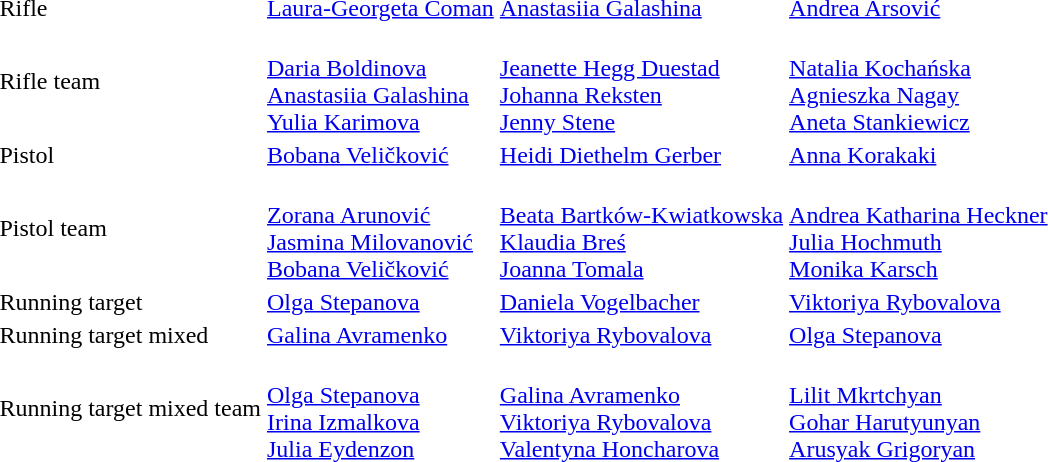<table>
<tr>
<td>Rifle</td>
<td><a href='#'>Laura-Georgeta Coman</a><br></td>
<td><a href='#'>Anastasiia Galashina</a><br></td>
<td><a href='#'>Andrea Arsović</a><br></td>
</tr>
<tr>
<td>Rifle team</td>
<td><br><a href='#'>Daria Boldinova</a><br><a href='#'>Anastasiia Galashina</a><br><a href='#'>Yulia Karimova</a></td>
<td><br><a href='#'>Jeanette Hegg Duestad</a><br><a href='#'>Johanna Reksten</a><br><a href='#'>Jenny Stene</a></td>
<td><br><a href='#'>Natalia Kochańska</a><br><a href='#'>Agnieszka Nagay</a><br><a href='#'>Aneta Stankiewicz</a></td>
</tr>
<tr>
<td>Pistol</td>
<td><a href='#'>Bobana Veličković</a><br></td>
<td><a href='#'>Heidi Diethelm Gerber</a><br></td>
<td><a href='#'>Anna Korakaki</a><br></td>
</tr>
<tr>
<td>Pistol team</td>
<td><br><a href='#'>Zorana Arunović</a><br><a href='#'>Jasmina Milovanović</a><br><a href='#'>Bobana Veličković</a></td>
<td><br><a href='#'>Beata Bartków-Kwiatkowska</a><br><a href='#'>Klaudia Breś</a><br><a href='#'>Joanna Tomala</a></td>
<td><br><a href='#'>Andrea Katharina Heckner</a><br><a href='#'>Julia Hochmuth</a><br><a href='#'>Monika Karsch</a></td>
</tr>
<tr>
<td>Running target</td>
<td><a href='#'>Olga Stepanova</a><br></td>
<td><a href='#'>Daniela Vogelbacher</a><br></td>
<td><a href='#'>Viktoriya Rybovalova</a><br></td>
</tr>
<tr>
<td>Running target mixed</td>
<td><a href='#'>Galina Avramenko</a><br></td>
<td><a href='#'>Viktoriya Rybovalova</a><br></td>
<td><a href='#'>Olga Stepanova</a><br></td>
</tr>
<tr>
<td>Running target mixed team</td>
<td><br><a href='#'>Olga Stepanova</a><br><a href='#'>Irina Izmalkova</a><br><a href='#'>Julia Eydenzon</a></td>
<td><br><a href='#'>Galina Avramenko</a><br><a href='#'>Viktoriya Rybovalova</a><br><a href='#'>Valentyna Honcharova</a></td>
<td><br><a href='#'>Lilit Mkrtchyan</a><br><a href='#'>Gohar Harutyunyan</a><br><a href='#'>Arusyak Grigoryan</a></td>
</tr>
</table>
